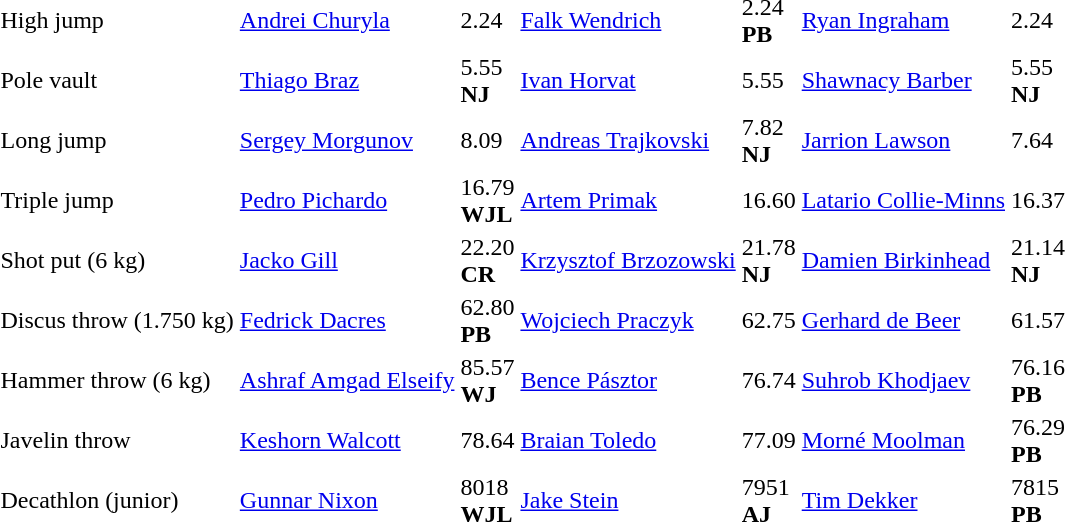<table>
<tr>
<td>High jump<br></td>
<td><a href='#'>Andrei Churyla</a><br><em></em></td>
<td>2.24</td>
<td><a href='#'>Falk Wendrich</a><br><em></em></td>
<td>2.24 <br><strong> PB</strong></td>
<td><a href='#'>Ryan Ingraham</a><br><em></em></td>
<td>2.24</td>
</tr>
<tr>
<td>Pole vault<br></td>
<td><a href='#'>Thiago Braz</a><br><em></em></td>
<td>5.55 <br><strong> NJ</strong></td>
<td><a href='#'>Ivan Horvat</a><br><em></em></td>
<td>5.55</td>
<td><a href='#'>Shawnacy Barber</a><br><em></em></td>
<td>5.55 <br><strong> NJ</strong></td>
</tr>
<tr>
<td>Long jump<br></td>
<td><a href='#'>Sergey Morgunov</a><br><em></em></td>
<td>8.09</td>
<td><a href='#'>Andreas Trajkovski</a><br><em></em></td>
<td>7.82 <br><strong> NJ</strong></td>
<td><a href='#'>Jarrion Lawson</a><br><em></em></td>
<td>7.64</td>
</tr>
<tr>
<td>Triple jump<br></td>
<td><a href='#'>Pedro Pichardo</a><br><em></em></td>
<td>16.79 <br><strong>WJL</strong></td>
<td><a href='#'>Artem Primak</a><br><em></em></td>
<td>16.60</td>
<td><a href='#'>Latario Collie-Minns</a><br><em></em></td>
<td>16.37</td>
</tr>
<tr>
<td>Shot put (6 kg)<br></td>
<td><a href='#'>Jacko Gill</a><br><em></em></td>
<td>22.20 <br><strong>CR</strong></td>
<td><a href='#'>Krzysztof Brzozowski</a><br><em></em></td>
<td>21.78 <br><strong> NJ</strong></td>
<td><a href='#'>Damien Birkinhead</a><br><em></em></td>
<td>21.14 <br><strong> NJ</strong></td>
</tr>
<tr>
<td>Discus throw (1.750 kg)<br></td>
<td><a href='#'>Fedrick Dacres</a><br><em></em></td>
<td>62.80 <br><strong>PB</strong></td>
<td><a href='#'>Wojciech Praczyk</a><br><em></em></td>
<td>62.75</td>
<td><a href='#'>Gerhard de Beer</a><br><em></em></td>
<td>61.57</td>
</tr>
<tr>
<td>Hammer throw (6 kg)<br></td>
<td><a href='#'>Ashraf Amgad Elseify</a><br><em></em></td>
<td>85.57 <br><strong>WJ</strong></td>
<td><a href='#'>Bence Pásztor</a><br><em></em></td>
<td>76.74</td>
<td><a href='#'>Suhrob Khodjaev</a><br><em></em></td>
<td>76.16 <br><strong> PB</strong></td>
</tr>
<tr>
<td>Javelin throw<br></td>
<td><a href='#'>Keshorn Walcott</a><br><em></em></td>
<td>78.64</td>
<td><a href='#'>Braian Toledo</a><br><em></em></td>
<td>77.09</td>
<td><a href='#'>Morné Moolman</a><br><em></em></td>
<td>76.29 <br><strong> PB</strong></td>
</tr>
<tr>
<td>Decathlon (junior)<br></td>
<td><a href='#'>Gunnar Nixon</a><br><em></em></td>
<td>8018 <br><strong>WJL</strong></td>
<td><a href='#'>Jake Stein</a><br><em></em></td>
<td>7951 <br><strong> AJ</strong></td>
<td><a href='#'>Tim Dekker</a><br><em></em></td>
<td>7815 <br><strong> PB</strong></td>
</tr>
</table>
